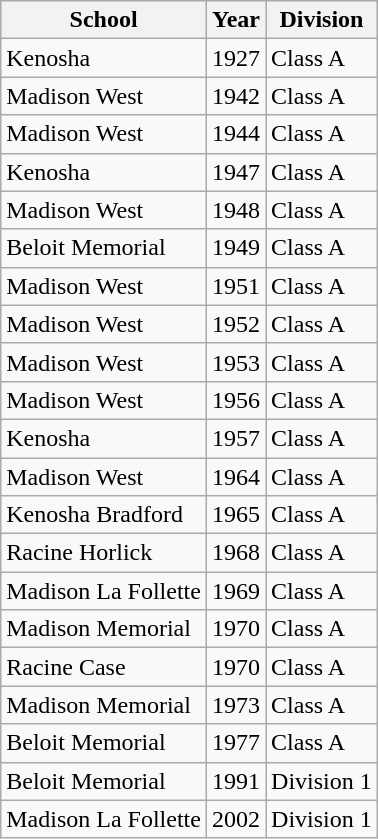<table class="wikitable">
<tr>
<th>School</th>
<th>Year</th>
<th>Division</th>
</tr>
<tr>
<td>Kenosha</td>
<td>1927</td>
<td>Class A</td>
</tr>
<tr>
<td>Madison West</td>
<td>1942</td>
<td>Class A</td>
</tr>
<tr>
<td>Madison West</td>
<td>1944</td>
<td>Class A</td>
</tr>
<tr>
<td>Kenosha</td>
<td>1947</td>
<td>Class A</td>
</tr>
<tr>
<td>Madison West</td>
<td>1948</td>
<td>Class A</td>
</tr>
<tr>
<td>Beloit Memorial</td>
<td>1949</td>
<td>Class A</td>
</tr>
<tr>
<td>Madison West</td>
<td>1951</td>
<td>Class A</td>
</tr>
<tr>
<td>Madison West</td>
<td>1952</td>
<td>Class A</td>
</tr>
<tr>
<td>Madison West</td>
<td>1953</td>
<td>Class A</td>
</tr>
<tr>
<td>Madison West</td>
<td>1956</td>
<td>Class A</td>
</tr>
<tr>
<td>Kenosha</td>
<td>1957</td>
<td>Class A</td>
</tr>
<tr>
<td>Madison West</td>
<td>1964</td>
<td>Class A</td>
</tr>
<tr>
<td>Kenosha Bradford</td>
<td>1965</td>
<td>Class A</td>
</tr>
<tr>
<td>Racine Horlick</td>
<td>1968</td>
<td>Class A</td>
</tr>
<tr>
<td>Madison La Follette</td>
<td>1969</td>
<td>Class A</td>
</tr>
<tr>
<td>Madison Memorial</td>
<td>1970</td>
<td>Class A</td>
</tr>
<tr>
<td>Racine Case</td>
<td>1970</td>
<td>Class A</td>
</tr>
<tr>
<td>Madison Memorial</td>
<td>1973</td>
<td>Class A</td>
</tr>
<tr>
<td>Beloit Memorial</td>
<td>1977</td>
<td>Class A</td>
</tr>
<tr>
<td>Beloit Memorial</td>
<td>1991</td>
<td>Division 1</td>
</tr>
<tr>
<td>Madison La Follette</td>
<td>2002</td>
<td>Division 1</td>
</tr>
</table>
